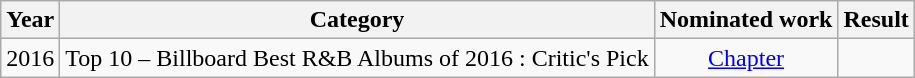<table class="wikitable">
<tr>
<th>Year</th>
<th>Category</th>
<th>Nominated work</th>
<th>Result</th>
</tr>
<tr>
<td style="text-align: center;">2016</td>
<td>Top 10 – Billboard Best R&B Albums of 2016 : Critic's Pick</td>
<td style="text-align: center;"><a href='#'>Chapter</a></td>
<td></td>
</tr>
</table>
